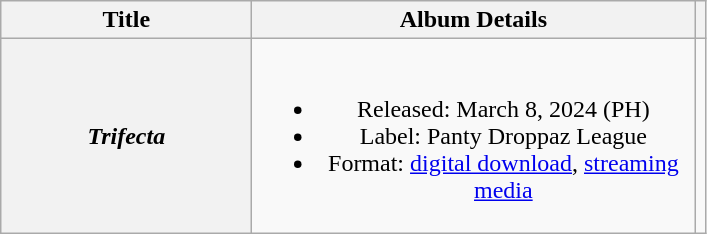<table class="wikitable plainrowheaders" style="text-align:center;">
<tr>
<th scope="col" style="width:10em;">Title</th>
<th scope="col" style="width:18em;">Album Details</th>
<th scope="col" class="unsortable"></th>
</tr>
<tr>
<th scope="row"><em>Trifecta</em><br></th>
<td><br><ul><li>Released: March 8, 2024 <span>(PH)</span></li><li>Label: Panty Droppaz League</li><li>Format: <a href='#'>digital download</a>, <a href='#'>streaming media</a></li></ul></td>
<td></td>
</tr>
</table>
